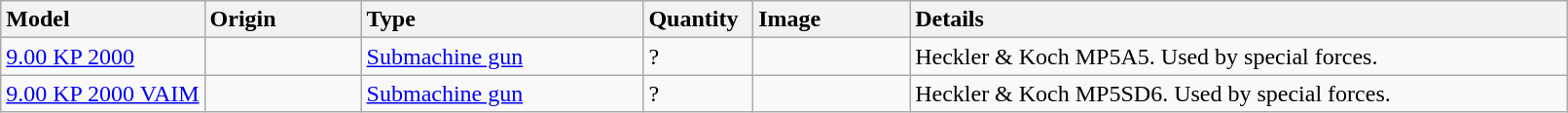<table class="wikitable">
<tr>
<th style="text-align: left; width:13%;">Model</th>
<th style="text-align: left; width:10%;">Origin</th>
<th style="text-align: left; width:18%;">Type</th>
<th style="text-align: left; width:7%;">Quantity</th>
<th style="text-align: left; width:10%;">Image</th>
<th style="text-align: left; width:42%;">Details</th>
</tr>
<tr>
<td><a href='#'>9.00 KP 2000</a></td>
<td></td>
<td><a href='#'>Submachine gun</a></td>
<td>?</td>
<td></td>
<td>Heckler & Koch MP5A5. Used by special forces.</td>
</tr>
<tr>
<td><a href='#'>9.00 KP 2000 VAIM</a></td>
<td></td>
<td><a href='#'>Submachine gun</a></td>
<td>?</td>
<td></td>
<td>Heckler & Koch MP5SD6. Used by special forces.</td>
</tr>
</table>
